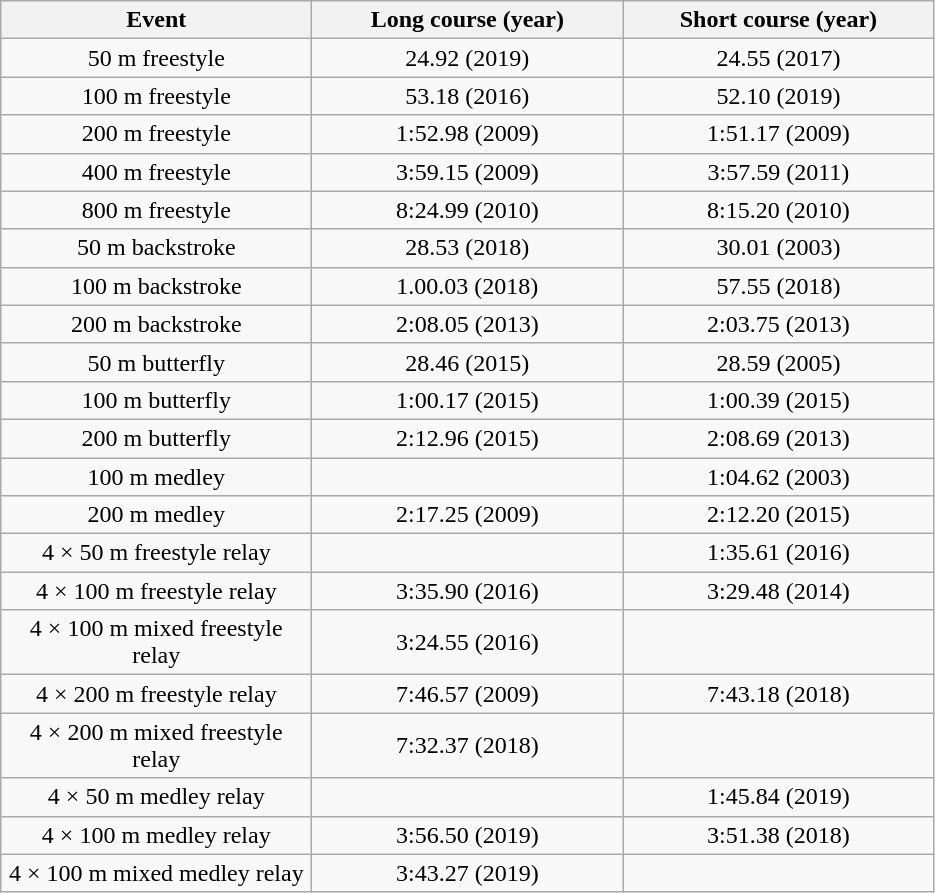<table class="wikitable" style="text-align:center;">
<tr>
<th width=200>Event</th>
<th width=200>Long course (year)</th>
<th width=200>Short course (year)</th>
</tr>
<tr>
<td>50 m freestyle</td>
<td>24.92 (2019)</td>
<td>24.55 (2017)</td>
</tr>
<tr>
<td>100 m freestyle</td>
<td>53.18 (2016)</td>
<td>52.10 (2019) </td>
</tr>
<tr>
<td>200 m freestyle</td>
<td>1:52.98 (2009) </td>
<td>1:51.17 (2009) </td>
</tr>
<tr>
<td>400 m freestyle</td>
<td>3:59.15 (2009) </td>
<td>3:57.59 (2011) </td>
</tr>
<tr>
<td>800 m freestyle</td>
<td>8:24.99 (2010)</td>
<td>8:15.20 (2010)</td>
</tr>
<tr>
<td>50 m backstroke</td>
<td>28.53 (2018)</td>
<td>30.01 (2003)</td>
</tr>
<tr>
<td>100 m backstroke</td>
<td>1.00.03 (2018)</td>
<td>57.55 (2018)</td>
</tr>
<tr>
<td>200 m backstroke</td>
<td>2:08.05 (2013)</td>
<td>2:03.75 (2013)</td>
</tr>
<tr>
<td>50 m butterfly</td>
<td>28.46 (2015)</td>
<td>28.59 (2005)</td>
</tr>
<tr>
<td>100 m butterfly</td>
<td>1:00.17 (2015)</td>
<td>1:00.39 (2015)</td>
</tr>
<tr>
<td>200 m butterfly</td>
<td>2:12.96 (2015)</td>
<td>2:08.69 (2013)</td>
</tr>
<tr>
<td>100 m medley</td>
<td></td>
<td>1:04.62 (2003)</td>
</tr>
<tr>
<td>200 m medley</td>
<td>2:17.25 (2009)</td>
<td>2:12.20 (2015)</td>
</tr>
<tr>
<td>4 × 50 m freestyle relay</td>
<td></td>
<td>1:35.61 (2016) </td>
</tr>
<tr>
<td>4 × 100 m freestyle relay</td>
<td>3:35.90 (2016) </td>
<td>3:29.48 (2014) </td>
</tr>
<tr>
<td>4 × 100 m mixed freestyle relay</td>
<td>3:24.55 (2016) </td>
<td></td>
</tr>
<tr>
<td>4 × 200 m freestyle relay</td>
<td>7:46.57 (2009) </td>
<td>7:43.18 (2018) </td>
</tr>
<tr>
<td>4 × 200 m mixed freestyle relay</td>
<td>7:32.37 (2018) </td>
<td></td>
</tr>
<tr>
<td>4 × 50 m medley relay</td>
<td></td>
<td>1:45.84 (2019)</td>
</tr>
<tr>
<td>4 × 100 m medley relay</td>
<td>3:56.50 (2019) </td>
<td>3:51.38 (2018) </td>
</tr>
<tr>
<td>4 × 100 m mixed medley relay</td>
<td>3:43.27 (2019) </td>
<td></td>
</tr>
</table>
